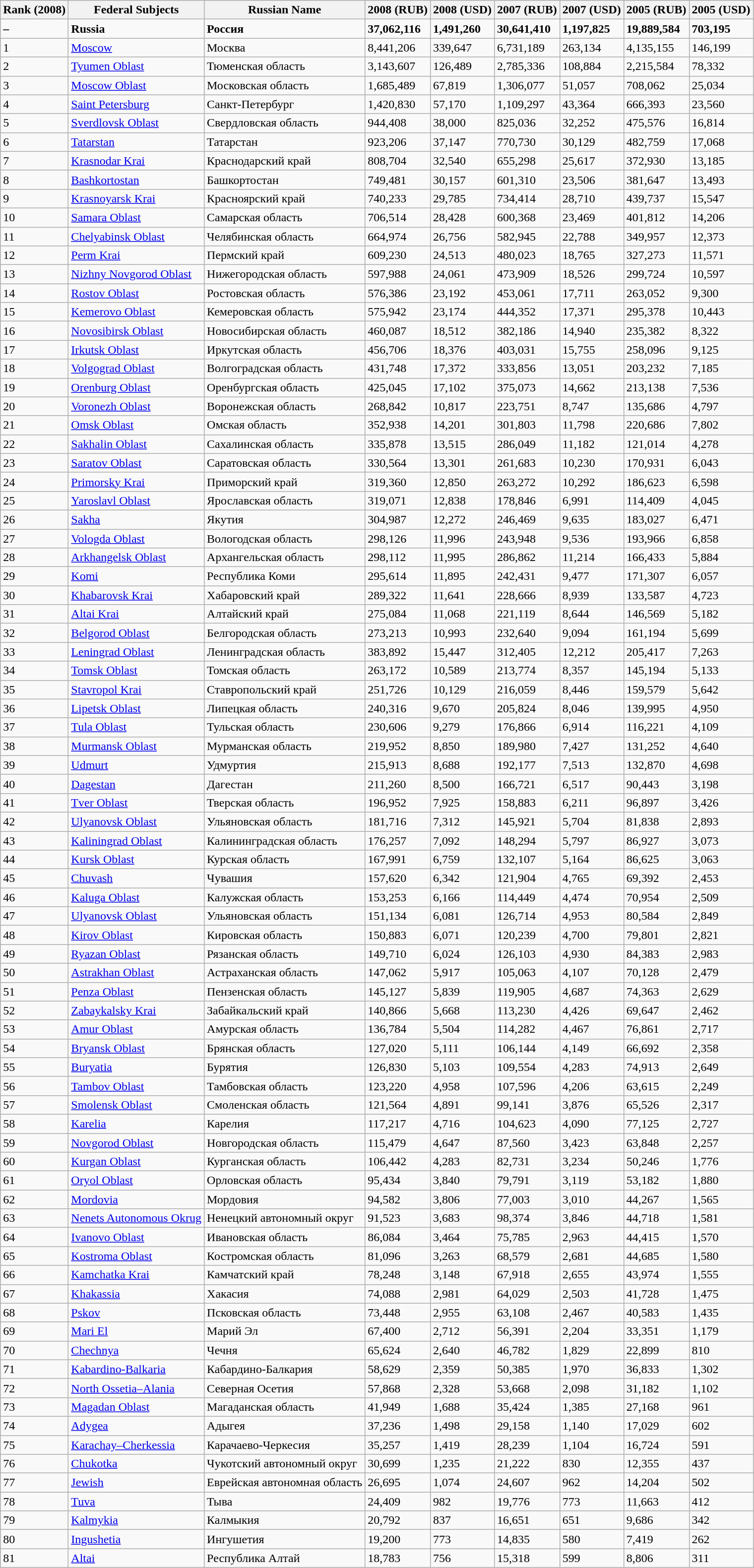<table class="wikitable sortable">
<tr>
<th>Rank (2008) </th>
<th>Federal Subjects</th>
<th>Russian Name</th>
<th>2008 (RUB)</th>
<th>2008 (USD)</th>
<th>2007 (RUB)</th>
<th>2007 (USD)</th>
<th>2005 (RUB)</th>
<th>2005 (USD)</th>
</tr>
<tr>
<td><strong>–</strong></td>
<td><strong>Russia</strong></td>
<td><strong>Россия</strong></td>
<td><strong>37,062,116</strong></td>
<td><strong>1,491,260</strong></td>
<td><strong>30,641,410</strong></td>
<td><strong>1,197,825</strong></td>
<td><strong>19,889,584</strong></td>
<td><strong>703,195</strong></td>
</tr>
<tr>
<td>1</td>
<td><a href='#'>Moscow</a></td>
<td>Москва</td>
<td>8,441,206</td>
<td>339,647</td>
<td>6,731,189</td>
<td>263,134</td>
<td>4,135,155</td>
<td>146,199</td>
</tr>
<tr>
<td>2</td>
<td><a href='#'>Tyumen Oblast</a></td>
<td>Тюменская область</td>
<td>3,143,607</td>
<td>126,489</td>
<td>2,785,336</td>
<td>108,884</td>
<td>2,215,584</td>
<td>78,332</td>
</tr>
<tr>
<td>3</td>
<td><a href='#'>Moscow Oblast</a></td>
<td>Московская область</td>
<td>1,685,489</td>
<td>67,819</td>
<td>1,306,077</td>
<td>51,057</td>
<td>708,062</td>
<td>25,034</td>
</tr>
<tr>
<td>4</td>
<td><a href='#'>Saint Petersburg</a></td>
<td>Санкт-Петербург</td>
<td>1,420,830</td>
<td>57,170</td>
<td>1,109,297</td>
<td>43,364</td>
<td>666,393</td>
<td>23,560</td>
</tr>
<tr>
<td>5</td>
<td><a href='#'>Sverdlovsk Oblast</a></td>
<td>Свердловская область</td>
<td>944,408</td>
<td>38,000</td>
<td>825,036</td>
<td>32,252</td>
<td>475,576</td>
<td>16,814</td>
</tr>
<tr>
<td>6</td>
<td><a href='#'>Tatarstan</a></td>
<td>Татарстан</td>
<td>923,206</td>
<td>37,147</td>
<td>770,730</td>
<td>30,129</td>
<td>482,759</td>
<td>17,068</td>
</tr>
<tr>
<td>7</td>
<td><a href='#'>Krasnodar Krai</a></td>
<td>Краснодарский край</td>
<td>808,704</td>
<td>32,540</td>
<td>655,298</td>
<td>25,617</td>
<td>372,930</td>
<td>13,185</td>
</tr>
<tr>
<td>8</td>
<td><a href='#'>Bashkortostan</a></td>
<td>Башкортостан</td>
<td>749,481</td>
<td>30,157</td>
<td>601,310</td>
<td>23,506</td>
<td>381,647</td>
<td>13,493</td>
</tr>
<tr>
<td>9</td>
<td><a href='#'>Krasnoyarsk Krai</a></td>
<td>Красноярский край</td>
<td>740,233</td>
<td>29,785</td>
<td>734,414</td>
<td>28,710</td>
<td>439,737</td>
<td>15,547</td>
</tr>
<tr>
<td>10</td>
<td><a href='#'>Samara Oblast</a></td>
<td>Самарская область</td>
<td>706,514</td>
<td>28,428</td>
<td>600,368</td>
<td>23,469</td>
<td>401,812</td>
<td>14,206</td>
</tr>
<tr>
<td>11</td>
<td><a href='#'>Chelyabinsk Oblast</a></td>
<td>Челябинская область</td>
<td>664,974</td>
<td>26,756</td>
<td>582,945</td>
<td>22,788</td>
<td>349,957</td>
<td>12,373</td>
</tr>
<tr>
<td>12</td>
<td><a href='#'>Perm Krai</a></td>
<td>Пермский край</td>
<td>609,230</td>
<td>24,513</td>
<td>480,023</td>
<td>18,765</td>
<td>327,273</td>
<td>11,571</td>
</tr>
<tr>
<td>13</td>
<td><a href='#'>Nizhny Novgorod Oblast</a></td>
<td>Нижегородская область</td>
<td>597,988</td>
<td>24,061</td>
<td>473,909</td>
<td>18,526</td>
<td>299,724</td>
<td>10,597</td>
</tr>
<tr>
<td>14</td>
<td><a href='#'>Rostov Oblast</a></td>
<td>Ростовская область</td>
<td>576,386</td>
<td>23,192</td>
<td>453,061</td>
<td>17,711</td>
<td>263,052</td>
<td>9,300</td>
</tr>
<tr>
<td>15</td>
<td><a href='#'>Kemerovo Oblast</a></td>
<td>Кемеровская область</td>
<td>575,942</td>
<td>23,174</td>
<td>444,352</td>
<td>17,371</td>
<td>295,378</td>
<td>10,443</td>
</tr>
<tr>
<td>16</td>
<td><a href='#'>Novosibirsk Oblast</a></td>
<td>Новосибирская область</td>
<td>460,087</td>
<td>18,512</td>
<td>382,186</td>
<td>14,940</td>
<td>235,382</td>
<td>8,322</td>
</tr>
<tr>
<td>17</td>
<td><a href='#'>Irkutsk Oblast</a></td>
<td>Иркутская область</td>
<td>456,706</td>
<td>18,376</td>
<td>403,031</td>
<td>15,755</td>
<td>258,096</td>
<td>9,125</td>
</tr>
<tr>
<td>18</td>
<td><a href='#'>Volgograd Oblast</a></td>
<td>Волгоградская область</td>
<td>431,748</td>
<td>17,372</td>
<td>333,856</td>
<td>13,051</td>
<td>203,232</td>
<td>7,185</td>
</tr>
<tr>
<td>19</td>
<td><a href='#'>Orenburg Oblast</a></td>
<td>Оренбургская область</td>
<td>425,045</td>
<td>17,102</td>
<td>375,073</td>
<td>14,662</td>
<td>213,138</td>
<td>7,536</td>
</tr>
<tr>
<td>20</td>
<td><a href='#'>Voronezh Oblast</a></td>
<td>Воронежская область</td>
<td>268,842</td>
<td>10,817</td>
<td>223,751</td>
<td>8,747</td>
<td>135,686</td>
<td>4,797</td>
</tr>
<tr>
<td>21</td>
<td><a href='#'>Omsk Oblast</a></td>
<td>Омская область</td>
<td>352,938</td>
<td>14,201</td>
<td>301,803</td>
<td>11,798</td>
<td>220,686</td>
<td>7,802</td>
</tr>
<tr>
<td>22</td>
<td><a href='#'>Sakhalin Oblast</a></td>
<td>Сахалинская область</td>
<td>335,878</td>
<td>13,515</td>
<td>286,049</td>
<td>11,182</td>
<td>121,014</td>
<td>4,278</td>
</tr>
<tr>
<td>23</td>
<td><a href='#'>Saratov Oblast</a></td>
<td>Саратовская область</td>
<td>330,564</td>
<td>13,301</td>
<td>261,683</td>
<td>10,230</td>
<td>170,931</td>
<td>6,043</td>
</tr>
<tr>
<td>24</td>
<td><a href='#'>Primorsky Krai</a></td>
<td>Приморский край</td>
<td>319,360</td>
<td>12,850</td>
<td>263,272</td>
<td>10,292</td>
<td>186,623</td>
<td>6,598</td>
</tr>
<tr>
<td>25</td>
<td><a href='#'>Yaroslavl Oblast</a></td>
<td>Ярославская область</td>
<td>319,071</td>
<td>12,838</td>
<td>178,846</td>
<td>6,991</td>
<td>114,409</td>
<td>4,045</td>
</tr>
<tr>
<td>26</td>
<td><a href='#'>Sakha</a></td>
<td>Якутия</td>
<td>304,987</td>
<td>12,272</td>
<td>246,469</td>
<td>9,635</td>
<td>183,027</td>
<td>6,471</td>
</tr>
<tr>
<td>27</td>
<td><a href='#'>Vologda Oblast</a></td>
<td>Вологодская область</td>
<td>298,126</td>
<td>11,996</td>
<td>243,948</td>
<td>9,536</td>
<td>193,966</td>
<td>6,858</td>
</tr>
<tr>
<td>28</td>
<td><a href='#'>Arkhangelsk Oblast</a></td>
<td>Архангельская область</td>
<td>298,112</td>
<td>11,995</td>
<td>286,862</td>
<td>11,214</td>
<td>166,433</td>
<td>5,884</td>
</tr>
<tr>
<td>29</td>
<td><a href='#'>Komi</a></td>
<td>Республика Коми</td>
<td>295,614</td>
<td>11,895</td>
<td>242,431</td>
<td>9,477</td>
<td>171,307</td>
<td>6,057</td>
</tr>
<tr>
<td>30</td>
<td><a href='#'>Khabarovsk Krai</a></td>
<td>Хабаровский край</td>
<td>289,322</td>
<td>11,641</td>
<td>228,666</td>
<td>8,939</td>
<td>133,587</td>
<td>4,723</td>
</tr>
<tr>
<td>31</td>
<td><a href='#'>Altai Krai</a></td>
<td>Алтайский край</td>
<td>275,084</td>
<td>11,068</td>
<td>221,119</td>
<td>8,644</td>
<td>146,569</td>
<td>5,182</td>
</tr>
<tr>
<td>32</td>
<td><a href='#'>Belgorod Oblast</a></td>
<td>Белгородская область</td>
<td>273,213</td>
<td>10,993</td>
<td>232,640</td>
<td>9,094</td>
<td>161,194</td>
<td>5,699</td>
</tr>
<tr>
<td>33</td>
<td><a href='#'>Leningrad Oblast</a></td>
<td>Ленинградская область</td>
<td>383,892</td>
<td>15,447</td>
<td>312,405</td>
<td>12,212</td>
<td>205,417</td>
<td>7,263</td>
</tr>
<tr>
<td>34</td>
<td><a href='#'>Tomsk Oblast</a></td>
<td>Томская область</td>
<td>263,172</td>
<td>10,589</td>
<td>213,774</td>
<td>8,357</td>
<td>145,194</td>
<td>5,133</td>
</tr>
<tr>
<td>35</td>
<td><a href='#'>Stavropol Krai</a></td>
<td>Ставропольский край</td>
<td>251,726</td>
<td>10,129</td>
<td>216,059</td>
<td>8,446</td>
<td>159,579</td>
<td>5,642</td>
</tr>
<tr>
<td>36</td>
<td><a href='#'>Lipetsk Oblast</a></td>
<td>Липецкая область</td>
<td>240,316</td>
<td>9,670</td>
<td>205,824</td>
<td>8,046</td>
<td>139,995</td>
<td>4,950</td>
</tr>
<tr>
<td>37</td>
<td><a href='#'>Tula Oblast</a></td>
<td>Тульская область</td>
<td>230,606</td>
<td>9,279</td>
<td>176,866</td>
<td>6,914</td>
<td>116,221</td>
<td>4,109</td>
</tr>
<tr>
<td>38</td>
<td><a href='#'>Murmansk Oblast</a></td>
<td>Мурманская область</td>
<td>219,952</td>
<td>8,850</td>
<td>189,980</td>
<td>7,427</td>
<td>131,252</td>
<td>4,640</td>
</tr>
<tr>
<td>39</td>
<td><a href='#'>Udmurt</a></td>
<td>Удмуртия</td>
<td>215,913</td>
<td>8,688</td>
<td>192,177</td>
<td>7,513</td>
<td>132,870</td>
<td>4,698</td>
</tr>
<tr>
<td>40</td>
<td><a href='#'>Dagestan</a></td>
<td>Дагестан</td>
<td>211,260</td>
<td>8,500</td>
<td>166,721</td>
<td>6,517</td>
<td>90,443</td>
<td>3,198</td>
</tr>
<tr>
<td>41</td>
<td><a href='#'>Tver Oblast</a></td>
<td>Тверская область</td>
<td>196,952</td>
<td>7,925</td>
<td>158,883</td>
<td>6,211</td>
<td>96,897</td>
<td>3,426</td>
</tr>
<tr>
<td>42</td>
<td><a href='#'>Ulyanovsk Oblast</a></td>
<td>Ульяновская область</td>
<td>181,716</td>
<td>7,312</td>
<td>145,921</td>
<td>5,704</td>
<td>81,838</td>
<td>2,893</td>
</tr>
<tr>
<td>43</td>
<td><a href='#'>Kaliningrad Oblast</a></td>
<td>Калининградская область</td>
<td>176,257</td>
<td>7,092</td>
<td>148,294</td>
<td>5,797</td>
<td>86,927</td>
<td>3,073</td>
</tr>
<tr>
<td>44</td>
<td><a href='#'>Kursk Oblast</a></td>
<td>Курская область</td>
<td>167,991</td>
<td>6,759</td>
<td>132,107</td>
<td>5,164</td>
<td>86,625</td>
<td>3,063</td>
</tr>
<tr>
<td>45</td>
<td><a href='#'>Chuvash</a></td>
<td>Чувашия</td>
<td>157,620</td>
<td>6,342</td>
<td>121,904</td>
<td>4,765</td>
<td>69,392</td>
<td>2,453</td>
</tr>
<tr>
<td>46</td>
<td><a href='#'>Kaluga Oblast</a></td>
<td>Калужская область</td>
<td>153,253</td>
<td>6,166</td>
<td>114,449</td>
<td>4,474</td>
<td>70,954</td>
<td>2,509</td>
</tr>
<tr>
<td>47</td>
<td><a href='#'>Ulyanovsk Oblast</a></td>
<td>Ульяновская область</td>
<td>151,134</td>
<td>6,081</td>
<td>126,714</td>
<td>4,953</td>
<td>80,584</td>
<td>2,849</td>
</tr>
<tr>
<td>48</td>
<td><a href='#'>Kirov Oblast</a></td>
<td>Кировская область</td>
<td>150,883</td>
<td>6,071</td>
<td>120,239</td>
<td>4,700</td>
<td>79,801</td>
<td>2,821</td>
</tr>
<tr>
<td>49</td>
<td><a href='#'>Ryazan Oblast</a></td>
<td>Рязанская область</td>
<td>149,710</td>
<td>6,024</td>
<td>126,103</td>
<td>4,930</td>
<td>84,383</td>
<td>2,983</td>
</tr>
<tr>
<td>50</td>
<td><a href='#'>Astrakhan Oblast</a></td>
<td>Астраханская область</td>
<td>147,062</td>
<td>5,917</td>
<td>105,063</td>
<td>4,107</td>
<td>70,128</td>
<td>2,479</td>
</tr>
<tr>
<td>51</td>
<td><a href='#'>Penza Oblast</a></td>
<td>Пензенская область</td>
<td>145,127</td>
<td>5,839</td>
<td>119,905</td>
<td>4,687</td>
<td>74,363</td>
<td>2,629</td>
</tr>
<tr>
<td>52</td>
<td><a href='#'>Zabaykalsky Krai</a></td>
<td>Забайкальский край</td>
<td>140,866</td>
<td>5,668</td>
<td>113,230</td>
<td>4,426</td>
<td>69,647</td>
<td>2,462</td>
</tr>
<tr>
<td>53</td>
<td><a href='#'>Amur Oblast</a></td>
<td>Амурская область</td>
<td>136,784</td>
<td>5,504</td>
<td>114,282</td>
<td>4,467</td>
<td>76,861</td>
<td>2,717</td>
</tr>
<tr>
<td>54</td>
<td><a href='#'>Bryansk Oblast</a></td>
<td>Брянская область</td>
<td>127,020</td>
<td>5,111</td>
<td>106,144</td>
<td>4,149</td>
<td>66,692</td>
<td>2,358</td>
</tr>
<tr>
<td>55</td>
<td><a href='#'>Buryatia</a></td>
<td>Бурятия</td>
<td>126,830</td>
<td>5,103</td>
<td>109,554</td>
<td>4,283</td>
<td>74,913</td>
<td>2,649</td>
</tr>
<tr>
<td>56</td>
<td><a href='#'>Tambov Oblast</a></td>
<td>Тамбовская область</td>
<td>123,220</td>
<td>4,958</td>
<td>107,596</td>
<td>4,206</td>
<td>63,615</td>
<td>2,249</td>
</tr>
<tr>
<td>57</td>
<td><a href='#'>Smolensk Oblast</a></td>
<td>Смоленская область</td>
<td>121,564</td>
<td>4,891</td>
<td>99,141</td>
<td>3,876</td>
<td>65,526</td>
<td>2,317</td>
</tr>
<tr>
<td>58</td>
<td><a href='#'>Karelia</a></td>
<td>Карелия</td>
<td>117,217</td>
<td>4,716</td>
<td>104,623</td>
<td>4,090</td>
<td>77,125</td>
<td>2,727</td>
</tr>
<tr>
<td>59</td>
<td><a href='#'>Novgorod Oblast</a></td>
<td>Новгородская область</td>
<td>115,479</td>
<td>4,647</td>
<td>87,560</td>
<td>3,423</td>
<td>63,848</td>
<td>2,257</td>
</tr>
<tr>
<td>60</td>
<td><a href='#'>Kurgan Oblast</a></td>
<td>Курганская область</td>
<td>106,442</td>
<td>4,283</td>
<td>82,731</td>
<td>3,234</td>
<td>50,246</td>
<td>1,776</td>
</tr>
<tr>
<td>61</td>
<td><a href='#'>Oryol Oblast</a></td>
<td>Орловская область</td>
<td>95,434</td>
<td>3,840</td>
<td>79,791</td>
<td>3,119</td>
<td>53,182</td>
<td>1,880</td>
</tr>
<tr>
<td>62</td>
<td><a href='#'>Mordovia</a></td>
<td>Мордовия</td>
<td>94,582</td>
<td>3,806</td>
<td>77,003</td>
<td>3,010</td>
<td>44,267</td>
<td>1,565</td>
</tr>
<tr>
<td>63</td>
<td><a href='#'>Nenets Autonomous Okrug</a></td>
<td>Ненецкий автономный округ</td>
<td>91,523</td>
<td>3,683</td>
<td>98,374</td>
<td>3,846</td>
<td>44,718</td>
<td>1,581</td>
</tr>
<tr>
<td>64</td>
<td><a href='#'>Ivanovo Oblast</a></td>
<td>Ивановская область</td>
<td>86,084</td>
<td>3,464</td>
<td>75,785</td>
<td>2,963</td>
<td>44,415</td>
<td>1,570</td>
</tr>
<tr>
<td>65</td>
<td><a href='#'>Kostroma Oblast</a></td>
<td>Костромская область</td>
<td>81,096</td>
<td>3,263</td>
<td>68,579</td>
<td>2,681</td>
<td>44,685</td>
<td>1,580</td>
</tr>
<tr>
<td>66</td>
<td><a href='#'>Kamchatka Krai</a></td>
<td>Камчатский край</td>
<td>78,248</td>
<td>3,148</td>
<td>67,918</td>
<td>2,655</td>
<td>43,974</td>
<td>1,555</td>
</tr>
<tr>
<td>67</td>
<td><a href='#'>Khakassia</a></td>
<td>Хакасия</td>
<td>74,088</td>
<td>2,981</td>
<td>64,029</td>
<td>2,503</td>
<td>41,728</td>
<td>1,475</td>
</tr>
<tr>
<td>68</td>
<td><a href='#'>Pskov</a></td>
<td>Псковская область</td>
<td>73,448</td>
<td>2,955</td>
<td>63,108</td>
<td>2,467</td>
<td>40,583</td>
<td>1,435</td>
</tr>
<tr>
<td>69</td>
<td><a href='#'>Mari El</a></td>
<td>Марий Эл</td>
<td>67,400</td>
<td>2,712</td>
<td>56,391</td>
<td>2,204</td>
<td>33,351</td>
<td>1,179</td>
</tr>
<tr>
<td>70</td>
<td><a href='#'>Chechnya</a></td>
<td>Чечня</td>
<td>65,624</td>
<td>2,640</td>
<td>46,782</td>
<td>1,829</td>
<td>22,899</td>
<td>810</td>
</tr>
<tr>
<td>71</td>
<td><a href='#'>Kabardino-Balkaria</a></td>
<td>Кабардино-Балкария</td>
<td>58,629</td>
<td>2,359</td>
<td>50,385</td>
<td>1,970</td>
<td>36,833</td>
<td>1,302</td>
</tr>
<tr>
<td>72</td>
<td><a href='#'>North Ossetia–Alania</a></td>
<td>Северная Осетия</td>
<td>57,868</td>
<td>2,328</td>
<td>53,668</td>
<td>2,098</td>
<td>31,182</td>
<td>1,102</td>
</tr>
<tr>
<td>73</td>
<td><a href='#'>Magadan Oblast</a></td>
<td>Магаданская область</td>
<td>41,949</td>
<td>1,688</td>
<td>35,424</td>
<td>1,385</td>
<td>27,168</td>
<td>961</td>
</tr>
<tr>
<td>74</td>
<td><a href='#'>Adygea</a></td>
<td>Адыгея</td>
<td>37,236</td>
<td>1,498</td>
<td>29,158</td>
<td>1,140</td>
<td>17,029</td>
<td>602</td>
</tr>
<tr>
<td>75</td>
<td><a href='#'>Karachay–Cherkessia</a></td>
<td>Карачаево-Черкесия</td>
<td>35,257</td>
<td>1,419</td>
<td>28,239</td>
<td>1,104</td>
<td>16,724</td>
<td>591</td>
</tr>
<tr>
<td>76</td>
<td><a href='#'>Chukotka</a></td>
<td>Чукотский автономный округ</td>
<td>30,699</td>
<td>1,235</td>
<td>21,222</td>
<td>830</td>
<td>12,355</td>
<td>437</td>
</tr>
<tr>
<td>77</td>
<td><a href='#'>Jewish</a></td>
<td>Еврейская автономная область</td>
<td>26,695</td>
<td>1,074</td>
<td>24,607</td>
<td>962</td>
<td>14,204</td>
<td>502</td>
</tr>
<tr>
<td>78</td>
<td><a href='#'>Tuva</a></td>
<td>Тыва</td>
<td>24,409</td>
<td>982</td>
<td>19,776</td>
<td>773</td>
<td>11,663</td>
<td>412</td>
</tr>
<tr>
<td>79</td>
<td><a href='#'>Kalmykia</a></td>
<td>Калмыкия</td>
<td>20,792</td>
<td>837</td>
<td>16,651</td>
<td>651</td>
<td>9,686</td>
<td>342</td>
</tr>
<tr>
<td>80</td>
<td><a href='#'>Ingushetia</a></td>
<td>Ингушетия</td>
<td>19,200</td>
<td>773</td>
<td>14,835</td>
<td>580</td>
<td>7,419</td>
<td>262</td>
</tr>
<tr>
<td>81</td>
<td><a href='#'>Altai</a></td>
<td>Республика Алтай</td>
<td>18,783</td>
<td>756</td>
<td>15,318</td>
<td>599</td>
<td>8,806</td>
<td>311</td>
</tr>
</table>
